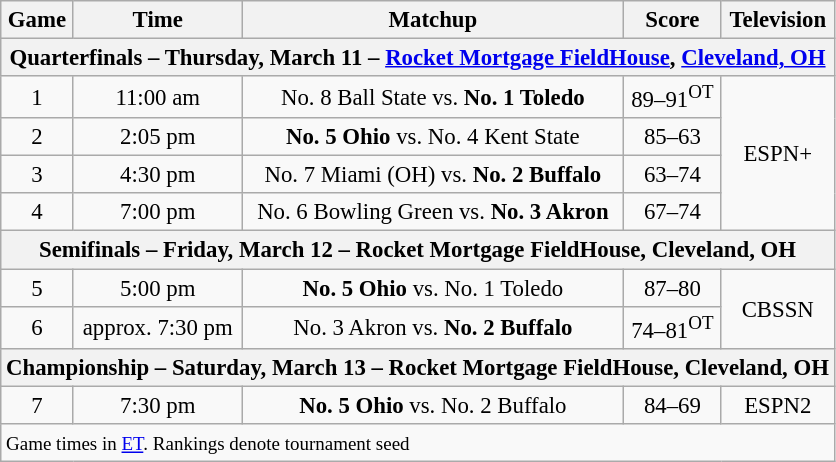<table class="wikitable" style="font-size: 95%;text-align:center">
<tr>
<th>Game</th>
<th>Time</th>
<th>Matchup</th>
<th>Score</th>
<th>Television</th>
</tr>
<tr>
<th colspan=5>Quarterfinals – Thursday, March 11 – <a href='#'>Rocket Mortgage FieldHouse</a>, <a href='#'>Cleveland, OH</a></th>
</tr>
<tr>
<td>1</td>
<td>11:00 am</td>
<td>No. 8 Ball State vs. <strong>No. 1 Toledo</strong></td>
<td>89–91<sup>OT</sup></td>
<td rowspan=4>ESPN+</td>
</tr>
<tr>
<td>2</td>
<td>2:05 pm</td>
<td><strong>No. 5 Ohio</strong> vs. No. 4 Kent State</td>
<td>85–63</td>
</tr>
<tr>
<td>3</td>
<td>4:30 pm</td>
<td>No. 7 Miami (OH) vs. <strong>No. 2 Buffalo</strong></td>
<td>63–74</td>
</tr>
<tr>
<td>4</td>
<td>7:00 pm</td>
<td>No. 6 Bowling Green vs. <strong>No. 3 Akron</strong></td>
<td>67–74</td>
</tr>
<tr>
<th colspan=5>Semifinals – Friday, March 12 – Rocket Mortgage FieldHouse, Cleveland, OH</th>
</tr>
<tr>
<td>5</td>
<td>5:00 pm</td>
<td><strong>No. 5 Ohio</strong> vs. No. 1 Toledo</td>
<td>87–80</td>
<td rowspan="2">CBSSN</td>
</tr>
<tr>
<td>6</td>
<td>approx. 7:30 pm</td>
<td>No. 3 Akron vs. <strong>No. 2 Buffalo</strong></td>
<td>74–81<sup>OT</sup></td>
</tr>
<tr>
<th colspan=5>Championship – Saturday, March 13 – Rocket Mortgage FieldHouse, Cleveland, OH</th>
</tr>
<tr>
<td>7</td>
<td>7:30 pm</td>
<td><strong>No. 5 Ohio</strong> vs. No. 2 Buffalo</td>
<td>84–69</td>
<td>ESPN2</td>
</tr>
<tr>
<td colspan=5 align=left><small>Game times in <a href='#'>ET</a>. Rankings denote tournament seed</small></td>
</tr>
</table>
